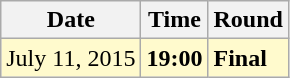<table class="wikitable">
<tr>
<th>Date</th>
<th>Time</th>
<th>Round</th>
</tr>
<tr style=background:lemonchiffon>
<td>July 11, 2015</td>
<td><strong>19:00</strong></td>
<td><strong>Final</strong></td>
</tr>
</table>
